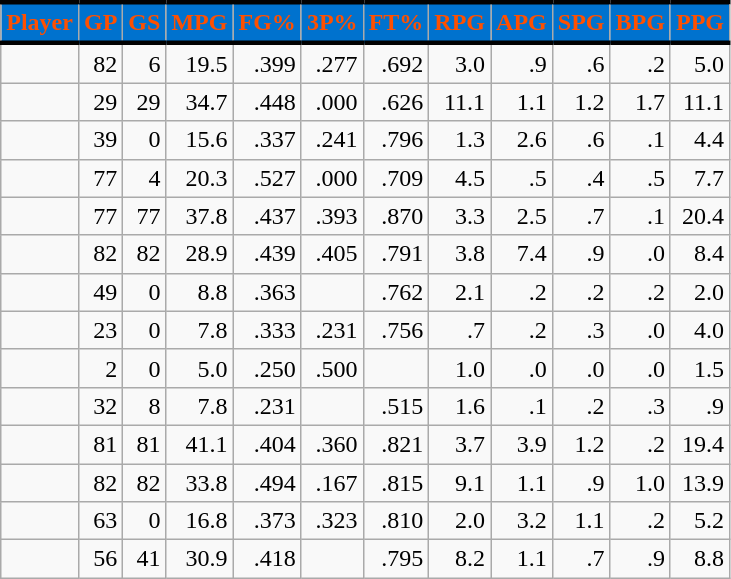<table class="wikitable sortable" style="text-align:right;">
<tr>
<th style="background:#0072CE; color:#FE5000; border-top:#010101 3px solid; border-bottom:#010101 3px solid;">Player</th>
<th style="background:#0072CE; color:#FE5000; border-top:#010101 3px solid; border-bottom:#010101 3px solid;">GP</th>
<th style="background:#0072CE; color:#FE5000; border-top:#010101 3px solid; border-bottom:#010101 3px solid;">GS</th>
<th style="background:#0072CE; color:#FE5000; border-top:#010101 3px solid; border-bottom:#010101 3px solid;">MPG</th>
<th style="background:#0072CE; color:#FE5000; border-top:#010101 3px solid; border-bottom:#010101 3px solid;">FG%</th>
<th style="background:#0072CE; color:#FE5000; border-top:#010101 3px solid; border-bottom:#010101 3px solid;">3P%</th>
<th style="background:#0072CE; color:#FE5000; border-top:#010101 3px solid; border-bottom:#010101 3px solid;">FT%</th>
<th style="background:#0072CE; color:#FE5000; border-top:#010101 3px solid; border-bottom:#010101 3px solid;">RPG</th>
<th style="background:#0072CE; color:#FE5000; border-top:#010101 3px solid; border-bottom:#010101 3px solid;">APG</th>
<th style="background:#0072CE; color:#FE5000; border-top:#010101 3px solid; border-bottom:#010101 3px solid;">SPG</th>
<th style="background:#0072CE; color:#FE5000; border-top:#010101 3px solid; border-bottom:#010101 3px solid;">BPG</th>
<th style="background:#0072CE; color:#FE5000; border-top:#010101 3px solid; border-bottom:#010101 3px solid;">PPG</th>
</tr>
<tr>
<td style="text-align:left;"></td>
<td>82</td>
<td>6</td>
<td>19.5</td>
<td>.399</td>
<td>.277</td>
<td>.692</td>
<td>3.0</td>
<td>.9</td>
<td>.6</td>
<td>.2</td>
<td>5.0</td>
</tr>
<tr>
<td style="text-align:left;"></td>
<td>29</td>
<td>29</td>
<td>34.7</td>
<td>.448</td>
<td>.000</td>
<td>.626</td>
<td>11.1</td>
<td>1.1</td>
<td>1.2</td>
<td>1.7</td>
<td>11.1</td>
</tr>
<tr>
<td style="text-align:left;"></td>
<td>39</td>
<td>0</td>
<td>15.6</td>
<td>.337</td>
<td>.241</td>
<td>.796</td>
<td>1.3</td>
<td>2.6</td>
<td>.6</td>
<td>.1</td>
<td>4.4</td>
</tr>
<tr>
<td style="text-align:left;"></td>
<td>77</td>
<td>4</td>
<td>20.3</td>
<td>.527</td>
<td>.000</td>
<td>.709</td>
<td>4.5</td>
<td>.5</td>
<td>.4</td>
<td>.5</td>
<td>7.7</td>
</tr>
<tr>
<td style="text-align:left;"></td>
<td>77</td>
<td>77</td>
<td>37.8</td>
<td>.437</td>
<td>.393</td>
<td>.870</td>
<td>3.3</td>
<td>2.5</td>
<td>.7</td>
<td>.1</td>
<td>20.4</td>
</tr>
<tr>
<td style="text-align:left;"></td>
<td>82</td>
<td>82</td>
<td>28.9</td>
<td>.439</td>
<td>.405</td>
<td>.791</td>
<td>3.8</td>
<td>7.4</td>
<td>.9</td>
<td>.0</td>
<td>8.4</td>
</tr>
<tr>
<td style="text-align:left;"></td>
<td>49</td>
<td>0</td>
<td>8.8</td>
<td>.363</td>
<td></td>
<td>.762</td>
<td>2.1</td>
<td>.2</td>
<td>.2</td>
<td>.2</td>
<td>2.0</td>
</tr>
<tr>
<td style="text-align:left;"></td>
<td>23</td>
<td>0</td>
<td>7.8</td>
<td>.333</td>
<td>.231</td>
<td>.756</td>
<td>.7</td>
<td>.2</td>
<td>.3</td>
<td>.0</td>
<td>4.0</td>
</tr>
<tr>
<td style="text-align:left;"></td>
<td>2</td>
<td>0</td>
<td>5.0</td>
<td>.250</td>
<td>.500</td>
<td></td>
<td>1.0</td>
<td>.0</td>
<td>.0</td>
<td>.0</td>
<td>1.5</td>
</tr>
<tr>
<td style="text-align:left;"></td>
<td>32</td>
<td>8</td>
<td>7.8</td>
<td>.231</td>
<td></td>
<td>.515</td>
<td>1.6</td>
<td>.1</td>
<td>.2</td>
<td>.3</td>
<td>.9</td>
</tr>
<tr>
<td style="text-align:left;"></td>
<td>81</td>
<td>81</td>
<td>41.1</td>
<td>.404</td>
<td>.360</td>
<td>.821</td>
<td>3.7</td>
<td>3.9</td>
<td>1.2</td>
<td>.2</td>
<td>19.4</td>
</tr>
<tr>
<td style="text-align:left;"></td>
<td>82</td>
<td>82</td>
<td>33.8</td>
<td>.494</td>
<td>.167</td>
<td>.815</td>
<td>9.1</td>
<td>1.1</td>
<td>.9</td>
<td>1.0</td>
<td>13.9</td>
</tr>
<tr>
<td style="text-align:left;"></td>
<td>63</td>
<td>0</td>
<td>16.8</td>
<td>.373</td>
<td>.323</td>
<td>.810</td>
<td>2.0</td>
<td>3.2</td>
<td>1.1</td>
<td>.2</td>
<td>5.2</td>
</tr>
<tr>
<td style="text-align:left;"></td>
<td>56</td>
<td>41</td>
<td>30.9</td>
<td>.418</td>
<td></td>
<td>.795</td>
<td>8.2</td>
<td>1.1</td>
<td>.7</td>
<td>.9</td>
<td>8.8</td>
</tr>
</table>
